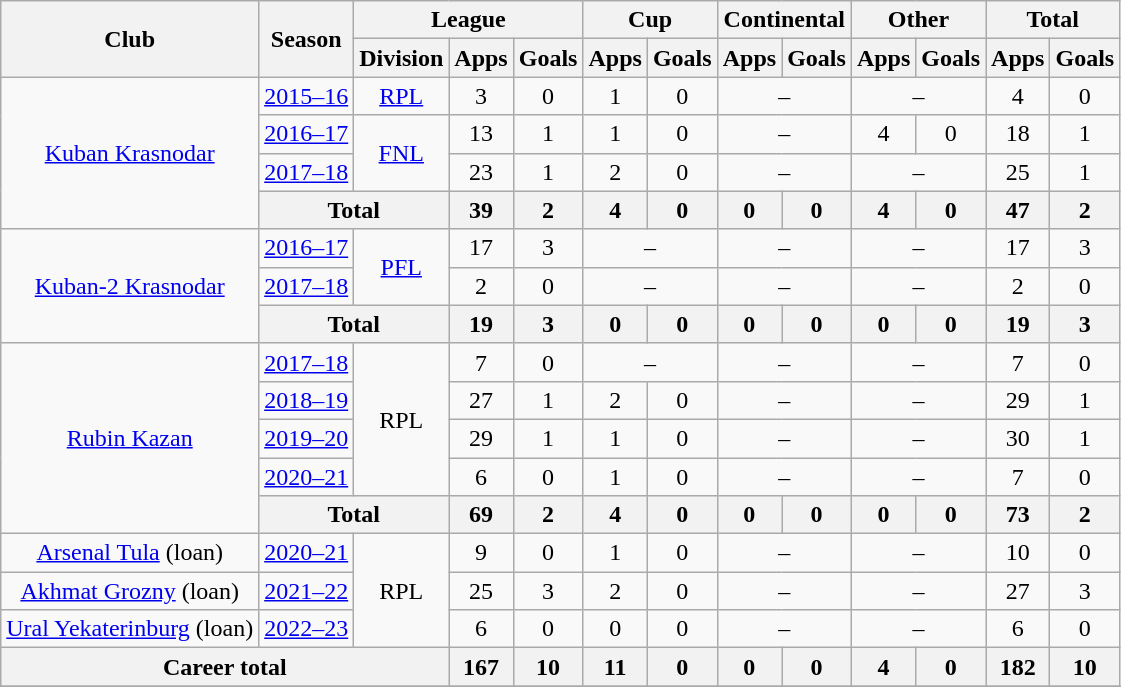<table class="wikitable" style="text-align: center;">
<tr>
<th rowspan=2>Club</th>
<th rowspan=2>Season</th>
<th colspan=3>League</th>
<th colspan=2>Cup</th>
<th colspan=2>Continental</th>
<th colspan=2>Other</th>
<th colspan=2>Total</th>
</tr>
<tr>
<th>Division</th>
<th>Apps</th>
<th>Goals</th>
<th>Apps</th>
<th>Goals</th>
<th>Apps</th>
<th>Goals</th>
<th>Apps</th>
<th>Goals</th>
<th>Apps</th>
<th>Goals</th>
</tr>
<tr>
<td rowspan=4><a href='#'>Kuban Krasnodar</a></td>
<td><a href='#'>2015–16</a></td>
<td><a href='#'>RPL</a></td>
<td>3</td>
<td>0</td>
<td>1</td>
<td>0</td>
<td colspan=2>–</td>
<td colspan=2>–</td>
<td>4</td>
<td>0</td>
</tr>
<tr>
<td><a href='#'>2016–17</a></td>
<td rowspan=2><a href='#'>FNL</a></td>
<td>13</td>
<td>1</td>
<td>1</td>
<td>0</td>
<td colspan=2>–</td>
<td>4</td>
<td>0</td>
<td>18</td>
<td>1</td>
</tr>
<tr>
<td><a href='#'>2017–18</a></td>
<td>23</td>
<td>1</td>
<td>2</td>
<td>0</td>
<td colspan=2>–</td>
<td colspan=2>–</td>
<td>25</td>
<td>1</td>
</tr>
<tr>
<th colspan=2>Total</th>
<th>39</th>
<th>2</th>
<th>4</th>
<th>0</th>
<th>0</th>
<th>0</th>
<th>4</th>
<th>0</th>
<th>47</th>
<th>2</th>
</tr>
<tr>
<td rowspan=3><a href='#'>Kuban-2 Krasnodar</a></td>
<td><a href='#'>2016–17</a></td>
<td rowspan=2><a href='#'>PFL</a></td>
<td>17</td>
<td>3</td>
<td colspan=2>–</td>
<td colspan=2>–</td>
<td colspan=2>–</td>
<td>17</td>
<td>3</td>
</tr>
<tr>
<td><a href='#'>2017–18</a></td>
<td>2</td>
<td>0</td>
<td colspan=2>–</td>
<td colspan=2>–</td>
<td colspan=2>–</td>
<td>2</td>
<td>0</td>
</tr>
<tr>
<th colspan=2>Total</th>
<th>19</th>
<th>3</th>
<th>0</th>
<th>0</th>
<th>0</th>
<th>0</th>
<th>0</th>
<th>0</th>
<th>19</th>
<th>3</th>
</tr>
<tr>
<td rowspan="5"><a href='#'>Rubin Kazan</a></td>
<td><a href='#'>2017–18</a></td>
<td rowspan="4">RPL</td>
<td>7</td>
<td>0</td>
<td colspan=2>–</td>
<td colspan=2>–</td>
<td colspan=2>–</td>
<td>7</td>
<td>0</td>
</tr>
<tr>
<td><a href='#'>2018–19</a></td>
<td>27</td>
<td>1</td>
<td>2</td>
<td>0</td>
<td colspan=2>–</td>
<td colspan=2>–</td>
<td>29</td>
<td>1</td>
</tr>
<tr>
<td><a href='#'>2019–20</a></td>
<td>29</td>
<td>1</td>
<td>1</td>
<td>0</td>
<td colspan=2>–</td>
<td colspan=2>–</td>
<td>30</td>
<td>1</td>
</tr>
<tr>
<td><a href='#'>2020–21</a></td>
<td>6</td>
<td>0</td>
<td>1</td>
<td>0</td>
<td colspan=2>–</td>
<td colspan=2>–</td>
<td>7</td>
<td>0</td>
</tr>
<tr>
<th colspan=2>Total</th>
<th>69</th>
<th>2</th>
<th>4</th>
<th>0</th>
<th>0</th>
<th>0</th>
<th>0</th>
<th>0</th>
<th>73</th>
<th>2</th>
</tr>
<tr>
<td><a href='#'>Arsenal Tula</a> (loan)</td>
<td><a href='#'>2020–21</a></td>
<td rowspan="3">RPL</td>
<td>9</td>
<td>0</td>
<td>1</td>
<td>0</td>
<td colspan=2>–</td>
<td colspan=2>–</td>
<td>10</td>
<td>0</td>
</tr>
<tr>
<td><a href='#'>Akhmat Grozny</a> (loan)</td>
<td><a href='#'>2021–22</a></td>
<td>25</td>
<td>3</td>
<td>2</td>
<td>0</td>
<td colspan=2>–</td>
<td colspan=2>–</td>
<td>27</td>
<td>3</td>
</tr>
<tr>
<td><a href='#'>Ural Yekaterinburg</a> (loan)</td>
<td><a href='#'>2022–23</a></td>
<td>6</td>
<td>0</td>
<td>0</td>
<td>0</td>
<td colspan=2>–</td>
<td colspan=2>–</td>
<td>6</td>
<td>0</td>
</tr>
<tr>
<th colspan=3>Career total</th>
<th>167</th>
<th>10</th>
<th>11</th>
<th>0</th>
<th>0</th>
<th>0</th>
<th>4</th>
<th>0</th>
<th>182</th>
<th>10</th>
</tr>
<tr>
</tr>
</table>
